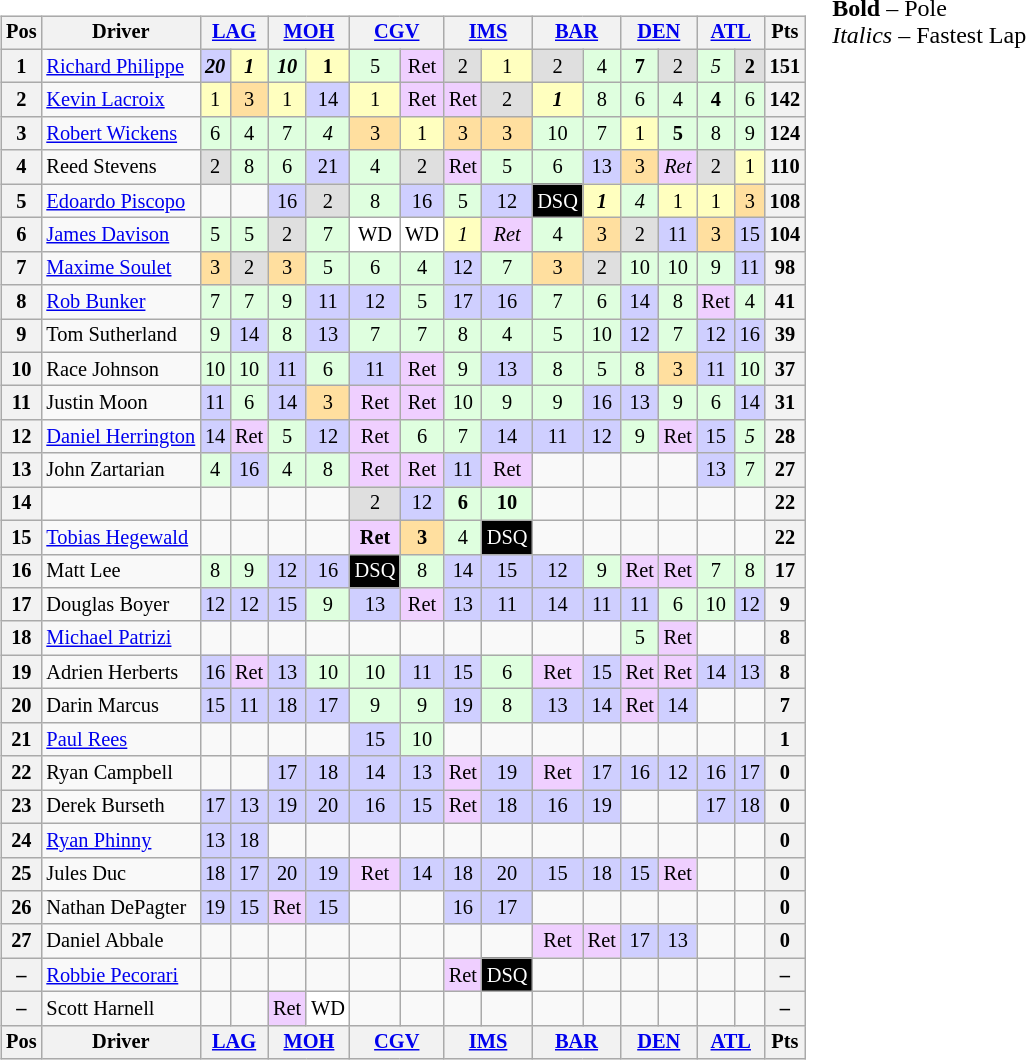<table>
<tr>
<td><br><table class="wikitable" style="font-size:85%; text-align:center">
<tr>
<th>Pos</th>
<th>Driver</th>
<th colspan=2><a href='#'>LAG</a><br></th>
<th colspan=2><a href='#'>MOH</a><br></th>
<th colspan=2><a href='#'>CGV</a><br></th>
<th colspan=2><a href='#'>IMS</a><br></th>
<th colspan=2><a href='#'>BAR</a><br></th>
<th colspan=2><a href='#'>DEN</a><br></th>
<th colspan=2><a href='#'>ATL</a><br></th>
<th>Pts</th>
</tr>
<tr>
<th>1</th>
<td style="text-align:left"> <a href='#'>Richard Philippe</a></td>
<td style="background:#cfcfff"><strong><em>20</em></strong></td>
<td style="background:#ffffbf"><strong><em>1</em></strong></td>
<td style="background:#dfffdf"><strong><em>10</em></strong></td>
<td style="background:#ffffbf"><strong>1</strong></td>
<td style="background:#dfffdf">5</td>
<td style="background:#efcfff">Ret</td>
<td style="background:#dfdfdf">2</td>
<td style="background:#ffffbf">1</td>
<td style="background:#dfdfdf">2</td>
<td style="background:#dfffdf">4</td>
<td style="background:#dfffdf"><strong>7</strong></td>
<td style="background:#dfdfdf">2</td>
<td style="background:#dfffdf"><em>5</em></td>
<td style="background:#dfdfdf"><strong>2</strong></td>
<th>151</th>
</tr>
<tr>
<th>2</th>
<td style="text-align:left"> <a href='#'>Kevin Lacroix</a></td>
<td style="background:#ffffbf">1</td>
<td style="background:#ffdf9f">3</td>
<td style="background:#ffffbf">1</td>
<td style="background:#cfcfff">14</td>
<td style="background:#ffffbf">1</td>
<td style="background:#efcfff">Ret</td>
<td style="background:#efcfff">Ret</td>
<td style="background:#dfdfdf">2</td>
<td style="background:#ffffbf"><strong><em>1</em></strong></td>
<td style="background:#dfffdf">8</td>
<td style="background:#dfffdf">6</td>
<td style="background:#dfffdf">4</td>
<td style="background:#dfffdf"><strong>4</strong></td>
<td style="background:#dfffdf">6</td>
<th>142</th>
</tr>
<tr>
<th>3</th>
<td style="text-align:left"> <a href='#'>Robert Wickens</a></td>
<td style="background:#dfffdf">6</td>
<td style="background:#dfffdf">4</td>
<td style="background:#dfffdf">7</td>
<td style="background:#dfffdf"><em>4</em></td>
<td style="background:#ffdf9f">3</td>
<td style="background:#ffffbf">1</td>
<td style="background:#ffdf9f">3</td>
<td style="background:#ffdf9f">3</td>
<td style="background:#dfffdf">10</td>
<td style="background:#dfffdf">7</td>
<td style="background:#ffffbf">1</td>
<td style="background:#dfffdf"><strong>5</strong></td>
<td style="background:#dfffdf">8</td>
<td style="background:#dfffdf">9</td>
<th>124</th>
</tr>
<tr>
<th>4</th>
<td style="text-align:left"> Reed Stevens</td>
<td style="background:#dfdfdf">2</td>
<td style="background:#dfffdf">8</td>
<td style="background:#dfffdf">6</td>
<td style="background:#cfcfff">21</td>
<td style="background:#dfffdf">4</td>
<td style="background:#dfdfdf">2</td>
<td style="background:#efcfff">Ret</td>
<td style="background:#dfffdf">5</td>
<td style="background:#dfffdf">6</td>
<td style="background:#cfcfff">13</td>
<td style="background:#ffdf9f">3</td>
<td style="background:#efcfff"><em>Ret</em></td>
<td style="background:#dfdfdf">2</td>
<td style="background:#ffffbf">1</td>
<th>110</th>
</tr>
<tr>
<th>5</th>
<td style="text-align:left"> <a href='#'>Edoardo Piscopo</a></td>
<td></td>
<td></td>
<td style="background:#cfcfff">16</td>
<td style="background:#dfdfdf">2</td>
<td style="background:#dfffdf">8</td>
<td style="background:#cfcfff">16</td>
<td style="background:#dfffdf">5</td>
<td style="background:#cfcfff">12</td>
<td style="background-color:#000000;color:white">DSQ</td>
<td style="background:#ffffbf"><strong><em>1</em></strong></td>
<td style="background:#dfffdf"><em>4</em></td>
<td style="background:#ffffbf">1</td>
<td style="background:#ffffbf">1</td>
<td style="background:#ffdf9f">3</td>
<th>108</th>
</tr>
<tr>
<th>6</th>
<td style="text-align:left"> <a href='#'>James Davison</a></td>
<td style="background:#dfffdf">5</td>
<td style="background:#dfffdf">5</td>
<td style="background:#dfdfdf">2</td>
<td style="background:#dfffdf">7</td>
<td style="background:#ffffff">WD</td>
<td style="background:#ffffff">WD</td>
<td style="background:#ffffbf"><em>1</em></td>
<td style="background:#efcfff"><em>Ret</em></td>
<td style="background:#dfffdf">4</td>
<td style="background:#ffdf9f">3</td>
<td style="background:#dfdfdf">2</td>
<td style="background:#cfcfff">11</td>
<td style="background:#ffdf9f">3</td>
<td style="background:#cfcfff">15</td>
<th>104</th>
</tr>
<tr>
<th>7</th>
<td style="text-align:left"> <a href='#'>Maxime Soulet</a></td>
<td style="background:#ffdf9f">3</td>
<td style="background:#dfdfdf">2</td>
<td style="background:#ffdf9f">3</td>
<td style="background:#dfffdf">5</td>
<td style="background:#dfffdf">6</td>
<td style="background:#dfffdf">4</td>
<td style="background:#cfcfff">12</td>
<td style="background:#dfffdf">7</td>
<td style="background:#ffdf9f">3</td>
<td style="background:#dfdfdf">2</td>
<td style="background:#dfffdf">10</td>
<td style="background:#dfffdf">10</td>
<td style="background:#dfffdf">9</td>
<td style="background:#cfcfff">11</td>
<th>98</th>
</tr>
<tr>
<th>8</th>
<td style="text-align:left"> <a href='#'>Rob Bunker</a></td>
<td style="background:#dfffdf">7</td>
<td style="background:#dfffdf">7</td>
<td style="background:#dfffdf">9</td>
<td style="background:#cfcfff">11</td>
<td style="background:#cfcfff">12</td>
<td style="background:#dfffdf">5</td>
<td style="background:#cfcfff">17</td>
<td style="background:#cfcfff">16</td>
<td style="background:#dfffdf">7</td>
<td style="background:#dfffdf">6</td>
<td style="background:#cfcfff">14</td>
<td style="background:#dfffdf">8</td>
<td style="background:#efcfff">Ret</td>
<td style="background:#dfffdf">4</td>
<th>41</th>
</tr>
<tr>
<th>9</th>
<td style="text-align:left"> Tom Sutherland</td>
<td style="background:#dfffdf">9</td>
<td style="background:#cfcfff">14</td>
<td style="background:#dfffdf">8</td>
<td style="background:#cfcfff">13</td>
<td style="background:#dfffdf">7</td>
<td style="background:#dfffdf">7</td>
<td style="background:#dfffdf">8</td>
<td style="background:#dfffdf">4</td>
<td style="background:#dfffdf">5</td>
<td style="background:#dfffdf">10</td>
<td style="background:#cfcfff">12</td>
<td style="background:#dfffdf">7</td>
<td style="background:#cfcfff">12</td>
<td style="background:#cfcfff">16</td>
<th>39</th>
</tr>
<tr>
<th>10</th>
<td style="text-align:left"> Race Johnson</td>
<td style="background:#dfffdf">10</td>
<td style="background:#dfffdf">10</td>
<td style="background:#cfcfff">11</td>
<td style="background:#dfffdf">6</td>
<td style="background:#cfcfff">11</td>
<td style="background:#efcfff">Ret</td>
<td style="background:#dfffdf">9</td>
<td style="background:#cfcfff">13</td>
<td style="background:#dfffdf">8</td>
<td style="background:#dfffdf">5</td>
<td style="background:#dfffdf">8</td>
<td style="background:#ffdf9f">3</td>
<td style="background:#cfcfff">11</td>
<td style="background:#dfffdf">10</td>
<th>37</th>
</tr>
<tr>
<th>11</th>
<td style="text-align:left"> Justin Moon</td>
<td style="background:#cfcfff">11</td>
<td style="background:#dfffdf">6</td>
<td style="background:#cfcfff">14</td>
<td style="background:#ffdf9f">3</td>
<td style="background:#efcfff">Ret</td>
<td style="background:#efcfff">Ret</td>
<td style="background:#dfffdf">10</td>
<td style="background:#dfffdf">9</td>
<td style="background:#dfffdf">9</td>
<td style="background:#cfcfff">16</td>
<td style="background:#cfcfff">13</td>
<td style="background:#dfffdf">9</td>
<td style="background:#dfffdf">6</td>
<td style="background:#cfcfff">14</td>
<th>31</th>
</tr>
<tr>
<th>12</th>
<td style="text-align:left"> <a href='#'>Daniel Herrington</a></td>
<td style="background:#cfcfff">14</td>
<td style="background:#efcfff">Ret</td>
<td style="background:#dfffdf">5</td>
<td style="background:#cfcfff">12</td>
<td style="background:#efcfff">Ret</td>
<td style="background:#dfffdf">6</td>
<td style="background:#dfffdf">7</td>
<td style="background:#cfcfff">14</td>
<td style="background:#cfcfff">11</td>
<td style="background:#cfcfff">12</td>
<td style="background:#dfffdf">9</td>
<td style="background:#efcfff">Ret</td>
<td style="background:#cfcfff">15</td>
<td style="background:#dfffdf"><em>5</em></td>
<th>28</th>
</tr>
<tr>
<th>13</th>
<td style="text-align:left"> John Zartarian</td>
<td style="background:#dfffdf">4</td>
<td style="background:#cfcfff">16</td>
<td style="background:#dfffdf">4</td>
<td style="background:#dfffdf">8</td>
<td style="background:#efcfff">Ret</td>
<td style="background:#efcfff">Ret</td>
<td style="background:#cfcfff">11</td>
<td style="background:#efcfff">Ret</td>
<td></td>
<td></td>
<td></td>
<td></td>
<td style="background:#cfcfff">13</td>
<td style="background:#dfffdf">7</td>
<th>27</th>
</tr>
<tr>
<th>14</th>
<td style="text-align:left"></td>
<td></td>
<td></td>
<td></td>
<td></td>
<td style="background:#dfdfdf">2</td>
<td style="background:#cfcfff">12</td>
<td style="background:#dfffdf"><strong>6</strong></td>
<td style="background:#dfffdf"><strong>10</strong></td>
<td></td>
<td></td>
<td></td>
<td></td>
<td></td>
<td></td>
<th>22</th>
</tr>
<tr>
<th>15</th>
<td style="text-align:left"> <a href='#'>Tobias Hegewald</a></td>
<td></td>
<td></td>
<td></td>
<td></td>
<td style="background:#efcfff"><strong>Ret</strong></td>
<td style="background:#ffdf9f"><strong>3</strong></td>
<td style="background:#dfffdf">4</td>
<td style="background-color:#000000;color:white">DSQ</td>
<td></td>
<td></td>
<td></td>
<td></td>
<td></td>
<td></td>
<th>22</th>
</tr>
<tr>
<th>16</th>
<td style="text-align:left"> Matt Lee</td>
<td style="background:#dfffdf">8</td>
<td style="background:#dfffdf">9</td>
<td style="background:#cfcfff">12</td>
<td style="background:#cfcfff">16</td>
<td style="background-color:#000000;color:white">DSQ</td>
<td style="background:#dfffdf">8</td>
<td style="background:#cfcfff">14</td>
<td style="background:#cfcfff">15</td>
<td style="background:#cfcfff">12</td>
<td style="background:#dfffdf">9</td>
<td style="background:#efcfff">Ret</td>
<td style="background:#efcfff">Ret</td>
<td style="background:#dfffdf">7</td>
<td style="background:#dfffdf">8</td>
<th>17</th>
</tr>
<tr>
<th>17</th>
<td style="text-align:left"> Douglas Boyer</td>
<td style="background:#cfcfff">12</td>
<td style="background:#cfcfff">12</td>
<td style="background:#cfcfff">15</td>
<td style="background:#dfffdf">9</td>
<td style="background:#cfcfff">13</td>
<td style="background:#efcfff">Ret</td>
<td style="background:#cfcfff">13</td>
<td style="background:#cfcfff">11</td>
<td style="background:#cfcfff">14</td>
<td style="background:#cfcfff">11</td>
<td style="background:#cfcfff">11</td>
<td style="background:#dfffdf">6</td>
<td style="background:#dfffdf">10</td>
<td style="background:#cfcfff">12</td>
<th>9</th>
</tr>
<tr>
<th>18</th>
<td style="text-align:left"> <a href='#'>Michael Patrizi</a></td>
<td></td>
<td></td>
<td></td>
<td></td>
<td></td>
<td></td>
<td></td>
<td></td>
<td></td>
<td></td>
<td style="background:#dfffdf">5</td>
<td style="background:#efcfff">Ret</td>
<td></td>
<td></td>
<th>8</th>
</tr>
<tr>
<th>19</th>
<td style="text-align:left"> Adrien Herberts</td>
<td style="background:#cfcfff">16</td>
<td style="background:#efcfff">Ret</td>
<td style="background:#cfcfff">13</td>
<td style="background:#dfffdf">10</td>
<td style="background:#dfffdf">10</td>
<td style="background:#cfcfff">11</td>
<td style="background:#cfcfff">15</td>
<td style="background:#dfffdf">6</td>
<td style="background:#efcfff">Ret</td>
<td style="background:#cfcfff">15</td>
<td style="background:#efcfff">Ret</td>
<td style="background:#efcfff">Ret</td>
<td style="background:#cfcfff">14</td>
<td style="background:#cfcfff">13</td>
<th>8</th>
</tr>
<tr>
<th>20</th>
<td style="text-align:left"> Darin Marcus</td>
<td style="background:#cfcfff">15</td>
<td style="background:#cfcfff">11</td>
<td style="background:#cfcfff">18</td>
<td style="background:#cfcfff">17</td>
<td style="background:#dfffdf">9</td>
<td style="background:#dfffdf">9</td>
<td style="background:#cfcfff">19</td>
<td style="background:#dfffdf">8</td>
<td style="background:#cfcfff">13</td>
<td style="background:#cfcfff">14</td>
<td style="background:#efcfff">Ret</td>
<td style="background:#cfcfff">14</td>
<td></td>
<td></td>
<th>7</th>
</tr>
<tr>
<th>21</th>
<td style="text-align:left"> <a href='#'>Paul Rees</a></td>
<td></td>
<td></td>
<td></td>
<td></td>
<td style="background:#cfcfff">15</td>
<td style="background:#dfffdf">10</td>
<td></td>
<td></td>
<td></td>
<td></td>
<td></td>
<td></td>
<td></td>
<td></td>
<th>1</th>
</tr>
<tr>
<th>22</th>
<td style="text-align:left"> Ryan Campbell</td>
<td></td>
<td></td>
<td style="background:#cfcfff">17</td>
<td style="background:#cfcfff">18</td>
<td style="background:#cfcfff">14</td>
<td style="background:#cfcfff">13</td>
<td style="background:#efcfff">Ret</td>
<td style="background:#cfcfff">19</td>
<td style="background:#efcfff">Ret</td>
<td style="background:#cfcfff">17</td>
<td style="background:#cfcfff">16</td>
<td style="background:#cfcfff">12</td>
<td style="background:#cfcfff">16</td>
<td style="background:#cfcfff">17</td>
<th>0</th>
</tr>
<tr>
<th>23</th>
<td style="text-align:left"> Derek Burseth</td>
<td style="background:#cfcfff">17</td>
<td style="background:#cfcfff">13</td>
<td style="background:#cfcfff">19</td>
<td style="background:#cfcfff">20</td>
<td style="background:#cfcfff">16</td>
<td style="background:#cfcfff">15</td>
<td style="background:#efcfff">Ret</td>
<td style="background:#cfcfff">18</td>
<td style="background:#cfcfff">16</td>
<td style="background:#cfcfff">19</td>
<td></td>
<td></td>
<td style="background:#cfcfff">17</td>
<td style="background:#cfcfff">18</td>
<th>0</th>
</tr>
<tr>
<th>24</th>
<td style="text-align:left"> <a href='#'>Ryan Phinny</a></td>
<td style="background:#cfcfff">13</td>
<td style="background:#cfcfff">18</td>
<td></td>
<td></td>
<td></td>
<td></td>
<td></td>
<td></td>
<td></td>
<td></td>
<td></td>
<td></td>
<td></td>
<td></td>
<th>0</th>
</tr>
<tr>
<th>25</th>
<td style="text-align:left"> Jules Duc</td>
<td style="background:#cfcfff">18</td>
<td style="background:#cfcfff">17</td>
<td style="background:#cfcfff">20</td>
<td style="background:#cfcfff">19</td>
<td style="background:#efcfff">Ret</td>
<td style="background:#cfcfff">14</td>
<td style="background:#cfcfff">18</td>
<td style="background:#cfcfff">20</td>
<td style="background:#cfcfff">15</td>
<td style="background:#cfcfff">18</td>
<td style="background:#cfcfff">15</td>
<td style="background:#efcfff">Ret</td>
<td></td>
<td></td>
<th>0</th>
</tr>
<tr>
<th>26</th>
<td style="text-align:left"> Nathan DePagter</td>
<td style="background:#cfcfff">19</td>
<td style="background:#cfcfff">15</td>
<td style="background:#efcfff">Ret</td>
<td style="background:#cfcfff">15</td>
<td></td>
<td></td>
<td style="background:#cfcfff">16</td>
<td style="background:#cfcfff">17</td>
<td></td>
<td></td>
<td></td>
<td></td>
<td></td>
<td></td>
<th>0</th>
</tr>
<tr>
<th>27</th>
<td style="text-align:left"> Daniel Abbale</td>
<td></td>
<td></td>
<td></td>
<td></td>
<td></td>
<td></td>
<td></td>
<td></td>
<td style="background:#efcfff">Ret</td>
<td style="background:#efcfff">Ret</td>
<td style="background:#cfcfff">17</td>
<td style="background:#cfcfff">13</td>
<td></td>
<td></td>
<th>0</th>
</tr>
<tr>
<th>–</th>
<td style="text-align:left"> <a href='#'>Robbie Pecorari</a></td>
<td></td>
<td></td>
<td></td>
<td></td>
<td></td>
<td></td>
<td style="background:#efcfff">Ret</td>
<td style="background-color:#000000;color:white">DSQ</td>
<td></td>
<td></td>
<td></td>
<td></td>
<td></td>
<td></td>
<th>–</th>
</tr>
<tr>
<th>–</th>
<td style="text-align:left"> Scott Harnell</td>
<td></td>
<td></td>
<td style="background:#efcfff">Ret</td>
<td style="background:#ffffff">WD</td>
<td></td>
<td></td>
<td></td>
<td></td>
<td></td>
<td></td>
<td></td>
<td></td>
<td></td>
<td></td>
<th>–</th>
</tr>
<tr>
<th>Pos</th>
<th>Driver</th>
<th colspan=2><a href='#'>LAG</a><br></th>
<th colspan=2><a href='#'>MOH</a><br></th>
<th colspan=2><a href='#'>CGV</a><br></th>
<th colspan=2><a href='#'>IMS</a><br></th>
<th colspan=2><a href='#'>BAR</a><br></th>
<th colspan=2><a href='#'>DEN</a><br></th>
<th colspan=2><a href='#'>ATL</a><br></th>
<th>Pts</th>
</tr>
</table>
</td>
<td style="vertical-align:top"><br>
<span><strong>Bold</strong> – Pole<br><em>Italics</em> – Fastest Lap</span></td>
</tr>
</table>
